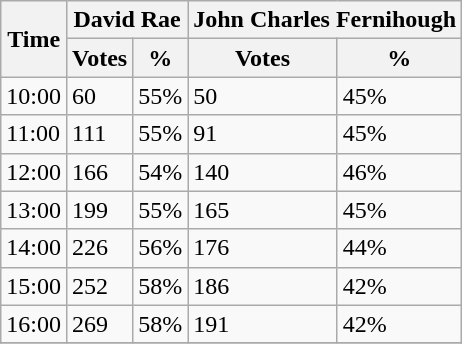<table class="wikitable">
<tr>
<th rowspan="2">Time</th>
<th colspan="2">David Rae</th>
<th colspan="2">John Charles Fernihough</th>
</tr>
<tr>
<th>Votes</th>
<th>%</th>
<th>Votes</th>
<th>%</th>
</tr>
<tr>
<td>10:00</td>
<td>60</td>
<td>55%</td>
<td>50</td>
<td>45%</td>
</tr>
<tr>
<td>11:00</td>
<td>111</td>
<td>55%</td>
<td>91</td>
<td>45%</td>
</tr>
<tr>
<td>12:00</td>
<td>166</td>
<td>54%</td>
<td>140</td>
<td>46%</td>
</tr>
<tr>
<td>13:00</td>
<td>199</td>
<td>55%</td>
<td>165</td>
<td>45%</td>
</tr>
<tr>
<td>14:00</td>
<td>226</td>
<td>56%</td>
<td>176</td>
<td>44%</td>
</tr>
<tr>
<td>15:00</td>
<td>252</td>
<td>58%</td>
<td>186</td>
<td>42%</td>
</tr>
<tr>
<td>16:00</td>
<td>269</td>
<td>58%</td>
<td>191</td>
<td>42%</td>
</tr>
<tr>
</tr>
</table>
